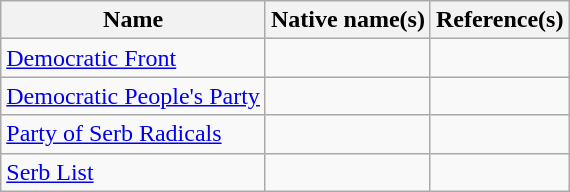<table class="wikitable">
<tr>
<th>Name</th>
<th>Native name(s)</th>
<th>Reference(s)</th>
</tr>
<tr>
<td><a href='#'>Democratic Front</a></td>
<td></td>
<td></td>
</tr>
<tr>
<td><a href='#'>Democratic People's Party</a></td>
<td></td>
<td></td>
</tr>
<tr>
<td><a href='#'>Party of Serb Radicals</a></td>
<td></td>
<td></td>
</tr>
<tr>
<td><a href='#'>Serb List</a></td>
<td></td>
<td></td>
</tr>
</table>
